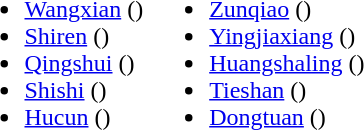<table>
<tr>
<td valign="top"><br><ul><li><a href='#'>Wangxian</a> ()</li><li><a href='#'>Shiren</a> ()</li><li><a href='#'>Qingshui</a> ()</li><li><a href='#'>Shishi</a> ()</li><li><a href='#'>Hucun</a> ()</li></ul></td>
<td valign="top"><br><ul><li><a href='#'>Zunqiao</a> ()</li><li><a href='#'>Yingjiaxiang</a> ()</li><li><a href='#'>Huangshaling</a> ()</li><li><a href='#'>Tieshan</a> ()</li><li><a href='#'>Dongtuan</a> ()</li></ul></td>
</tr>
</table>
